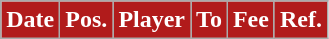<table class="wikitable plainrowheaders sortable">
<tr>
<th style="background:#B11B1B;color:#fff;">Date</th>
<th style="background:#B11B1B;color:#fff;">Pos.</th>
<th style="background:#B11B1B;color:#fff;">Player</th>
<th style="background:#B11B1B;color:#fff;">To</th>
<th style="background:#B11B1B;color:#fff;">Fee</th>
<th style="background:#B11B1B;color:#fff;">Ref.</th>
</tr>
</table>
